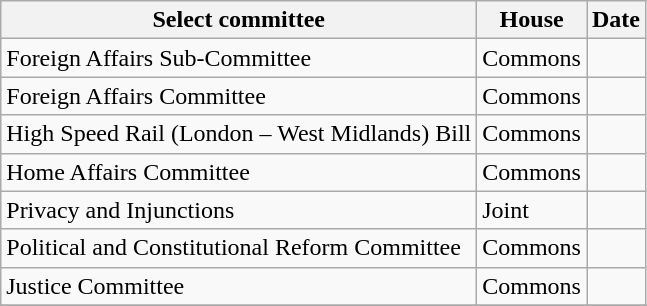<table class="wikitable">
<tr>
<th>Select committee</th>
<th>House</th>
<th>Date</th>
</tr>
<tr>
<td>Foreign Affairs Sub-Committee</td>
<td>Commons</td>
<td></td>
</tr>
<tr>
<td>Foreign Affairs Committee</td>
<td>Commons</td>
<td></td>
</tr>
<tr>
<td>High Speed Rail (London – West Midlands) Bill</td>
<td>Commons</td>
<td></td>
</tr>
<tr>
<td>Home Affairs Committee</td>
<td>Commons</td>
<td></td>
</tr>
<tr>
<td>Privacy and Injunctions</td>
<td>Joint</td>
<td></td>
</tr>
<tr>
<td>Political and Constitutional Reform Committee</td>
<td>Commons</td>
<td></td>
</tr>
<tr>
<td>Justice Committee</td>
<td>Commons</td>
<td></td>
</tr>
<tr>
</tr>
</table>
